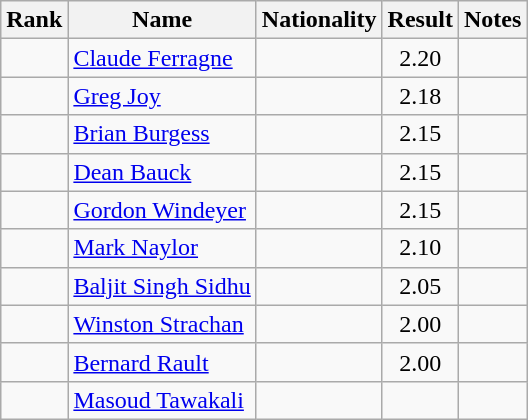<table class="wikitable sortable" style=" text-align:center">
<tr>
<th>Rank</th>
<th>Name</th>
<th>Nationality</th>
<th>Result</th>
<th>Notes</th>
</tr>
<tr>
<td></td>
<td align=left><a href='#'>Claude Ferragne</a></td>
<td align=left></td>
<td>2.20</td>
<td></td>
</tr>
<tr>
<td></td>
<td align=left><a href='#'>Greg Joy</a></td>
<td align=left></td>
<td>2.18</td>
<td></td>
</tr>
<tr>
<td></td>
<td align=left><a href='#'>Brian Burgess</a></td>
<td align=left></td>
<td>2.15</td>
<td></td>
</tr>
<tr>
<td></td>
<td align=left><a href='#'>Dean Bauck</a></td>
<td align=left></td>
<td>2.15</td>
<td></td>
</tr>
<tr>
<td></td>
<td align=left><a href='#'>Gordon Windeyer</a></td>
<td align=left></td>
<td>2.15</td>
<td></td>
</tr>
<tr>
<td></td>
<td align=left><a href='#'>Mark Naylor</a></td>
<td align=left></td>
<td>2.10</td>
<td></td>
</tr>
<tr>
<td></td>
<td align=left><a href='#'>Baljit Singh Sidhu</a></td>
<td align=left></td>
<td>2.05</td>
<td></td>
</tr>
<tr>
<td></td>
<td align=left><a href='#'>Winston Strachan</a></td>
<td align=left></td>
<td>2.00</td>
<td></td>
</tr>
<tr>
<td></td>
<td align=left><a href='#'>Bernard Rault</a></td>
<td align=left></td>
<td>2.00</td>
<td></td>
</tr>
<tr>
<td></td>
<td align=left><a href='#'>Masoud Tawakali</a></td>
<td align=left></td>
<td></td>
<td></td>
</tr>
</table>
